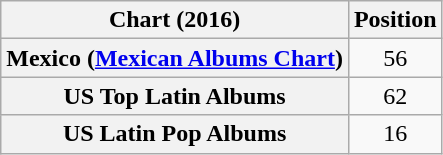<table class="wikitable sortable plainrowheaders">
<tr>
<th scope="col">Chart (2016)</th>
<th scope="col">Position</th>
</tr>
<tr>
<th scope="row">Mexico (<a href='#'>Mexican Albums Chart</a>)</th>
<td style="text-align:center;">56</td>
</tr>
<tr>
<th scope="row">US Top Latin Albums</th>
<td style="text-align:center;">62</td>
</tr>
<tr>
<th scope="row">US Latin Pop Albums</th>
<td style="text-align:center;">16</td>
</tr>
</table>
